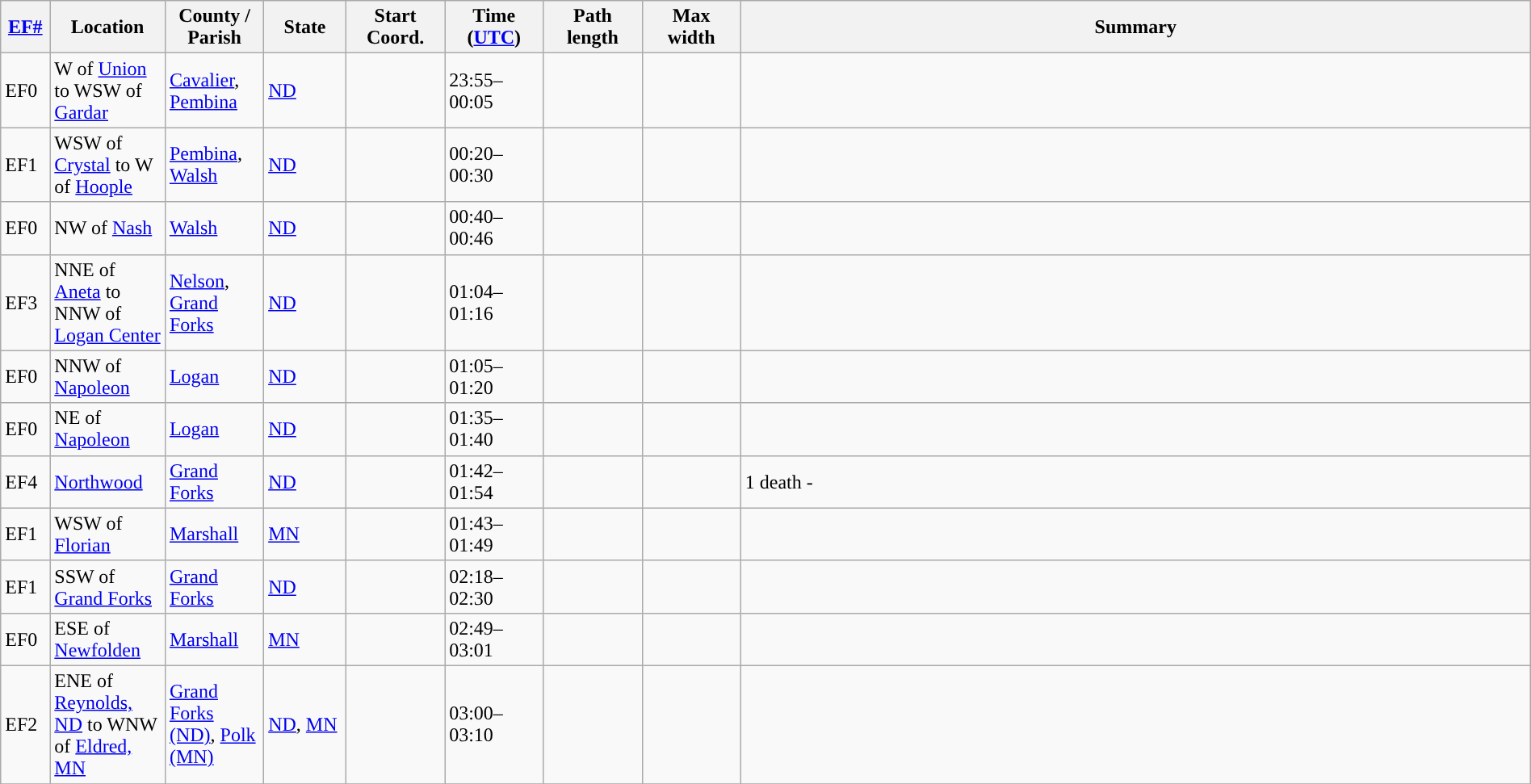<table class="wikitable sortable" style="width:100%;">
<tr>
<th scope="col"  style="width:3%; text-align:center;"><a href='#'>EF#</a></th>
<th scope="col"  style="width:7%; text-align:center;" class="unsortable">Location</th>
<th scope="col"  style="width:6%; text-align:center;" class="unsortable">County / Parish</th>
<th scope="col"  style="width:5%; text-align:center;">State</th>
<th scope="col"  style="width:6%; text-align:center;">Start Coord.</th>
<th scope="col"  style="width:6%; text-align:center;">Time (<a href='#'>UTC</a>)</th>
<th scope="col"  style="width:6%; text-align:center;">Path length</th>
<th scope="col"  style="width:6%; text-align:center;">Max width</th>
<th scope="col" class="unsortable" style="width:48%; text-align:center;">Summary</th>
</tr>
<tr>
<td>EF0</td>
<td>W of <a href='#'>Union</a> to WSW of <a href='#'>Gardar</a></td>
<td><a href='#'>Cavalier</a>, <a href='#'>Pembina</a></td>
<td><a href='#'>ND</a></td>
<td></td>
<td>23:55–00:05</td>
<td></td>
<td></td>
<td></td>
</tr>
<tr>
<td>EF1</td>
<td>WSW of <a href='#'>Crystal</a> to W of <a href='#'>Hoople</a></td>
<td><a href='#'>Pembina</a>, <a href='#'>Walsh</a></td>
<td><a href='#'>ND</a></td>
<td></td>
<td>00:20–00:30</td>
<td></td>
<td></td>
<td></td>
</tr>
<tr>
<td>EF0</td>
<td>NW of <a href='#'>Nash</a></td>
<td><a href='#'>Walsh</a></td>
<td><a href='#'>ND</a></td>
<td></td>
<td>00:40–00:46</td>
<td></td>
<td></td>
<td></td>
</tr>
<tr>
<td>EF3</td>
<td>NNE of <a href='#'>Aneta</a> to NNW of <a href='#'>Logan Center</a></td>
<td><a href='#'>Nelson</a>, <a href='#'>Grand Forks</a></td>
<td><a href='#'>ND</a></td>
<td></td>
<td>01:04–01:16</td>
<td></td>
<td></td>
<td></td>
</tr>
<tr>
<td>EF0</td>
<td>NNW of <a href='#'>Napoleon</a></td>
<td><a href='#'>Logan</a></td>
<td><a href='#'>ND</a></td>
<td></td>
<td>01:05–01:20</td>
<td></td>
<td></td>
<td></td>
</tr>
<tr>
<td>EF0</td>
<td>NE of <a href='#'>Napoleon</a></td>
<td><a href='#'>Logan</a></td>
<td><a href='#'>ND</a></td>
<td></td>
<td>01:35–01:40</td>
<td></td>
<td></td>
<td></td>
</tr>
<tr>
<td>EF4</td>
<td><a href='#'>Northwood</a></td>
<td><a href='#'>Grand Forks</a></td>
<td><a href='#'>ND</a></td>
<td></td>
<td>01:42–01:54</td>
<td></td>
<td></td>
<td>1 death - </td>
</tr>
<tr>
<td>EF1</td>
<td>WSW of <a href='#'>Florian</a></td>
<td><a href='#'>Marshall</a></td>
<td><a href='#'>MN</a></td>
<td></td>
<td>01:43–01:49</td>
<td></td>
<td></td>
<td></td>
</tr>
<tr>
<td>EF1</td>
<td>SSW of <a href='#'>Grand Forks</a></td>
<td><a href='#'>Grand Forks</a></td>
<td><a href='#'>ND</a></td>
<td></td>
<td>02:18–02:30</td>
<td></td>
<td></td>
<td></td>
</tr>
<tr>
<td>EF0</td>
<td>ESE of <a href='#'>Newfolden</a></td>
<td><a href='#'>Marshall</a></td>
<td><a href='#'>MN</a></td>
<td></td>
<td>02:49–03:01</td>
<td></td>
<td></td>
<td></td>
</tr>
<tr>
<td>EF2</td>
<td>ENE of <a href='#'>Reynolds, ND</a> to WNW of <a href='#'>Eldred, MN</a></td>
<td><a href='#'>Grand Forks (ND)</a>, <a href='#'>Polk (MN)</a></td>
<td><a href='#'>ND</a>, <a href='#'>MN</a></td>
<td></td>
<td>03:00–03:10</td>
<td></td>
<td></td>
<td></td>
</tr>
<tr>
</tr>
</table>
